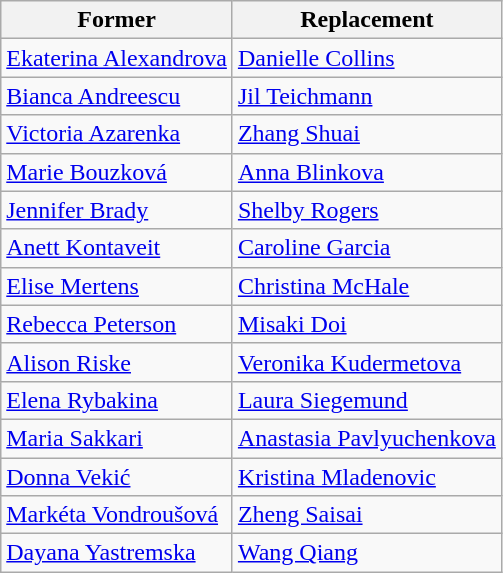<table class="wikitable">
<tr>
<th>Former</th>
<th>Replacement</th>
</tr>
<tr>
<td> <a href='#'>Ekaterina Alexandrova</a></td>
<td> <a href='#'>Danielle Collins</a></td>
</tr>
<tr>
<td> <a href='#'>Bianca Andreescu</a></td>
<td> <a href='#'>Jil Teichmann</a></td>
</tr>
<tr>
<td> <a href='#'>Victoria Azarenka</a></td>
<td> <a href='#'>Zhang Shuai</a></td>
</tr>
<tr>
<td> <a href='#'>Marie Bouzková</a></td>
<td> <a href='#'>Anna Blinkova</a></td>
</tr>
<tr>
<td> <a href='#'>Jennifer Brady</a></td>
<td> <a href='#'>Shelby Rogers</a></td>
</tr>
<tr>
<td> <a href='#'>Anett Kontaveit</a></td>
<td> <a href='#'>Caroline Garcia</a></td>
</tr>
<tr>
<td> <a href='#'>Elise Mertens</a></td>
<td> <a href='#'>Christina McHale</a></td>
</tr>
<tr>
<td> <a href='#'>Rebecca Peterson</a></td>
<td> <a href='#'>Misaki Doi</a></td>
</tr>
<tr>
<td> <a href='#'>Alison Riske</a></td>
<td> <a href='#'>Veronika Kudermetova</a></td>
</tr>
<tr>
<td> <a href='#'>Elena Rybakina</a></td>
<td> <a href='#'>Laura Siegemund</a></td>
</tr>
<tr>
<td> <a href='#'>Maria Sakkari</a></td>
<td> <a href='#'>Anastasia Pavlyuchenkova</a></td>
</tr>
<tr>
<td> <a href='#'>Donna Vekić</a></td>
<td> <a href='#'>Kristina Mladenovic</a></td>
</tr>
<tr>
<td> <a href='#'>Markéta Vondroušová</a></td>
<td> <a href='#'>Zheng Saisai</a></td>
</tr>
<tr>
<td> <a href='#'>Dayana Yastremska</a></td>
<td> <a href='#'>Wang Qiang</a></td>
</tr>
</table>
